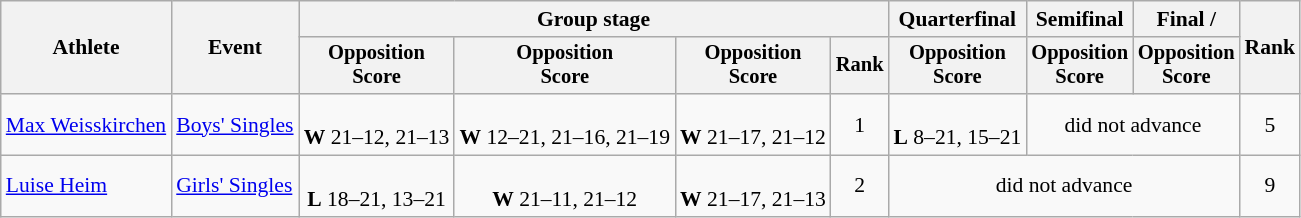<table class="wikitable" style="font-size:90%">
<tr>
<th rowspan=2>Athlete</th>
<th rowspan=2>Event</th>
<th colspan=4>Group stage</th>
<th>Quarterfinal</th>
<th>Semifinal</th>
<th>Final / </th>
<th rowspan=2>Rank</th>
</tr>
<tr style="font-size:95%">
<th>Opposition<br>Score</th>
<th>Opposition<br>Score</th>
<th>Opposition<br>Score</th>
<th>Rank</th>
<th>Opposition<br>Score</th>
<th>Opposition<br>Score</th>
<th>Opposition<br>Score</th>
</tr>
<tr align=center>
<td align=left><a href='#'>Max Weisskirchen</a></td>
<td align=left><a href='#'>Boys' Singles</a></td>
<td><br><strong>W</strong> 21–12, 21–13</td>
<td><br><strong>W</strong> 12–21, 21–16, 21–19</td>
<td><br><strong>W</strong> 21–17, 21–12</td>
<td>1</td>
<td><br><strong>L</strong> 8–21, 15–21</td>
<td colspan=2>did not advance</td>
<td>5</td>
</tr>
<tr align=center>
<td align=left><a href='#'>Luise Heim</a></td>
<td align=left><a href='#'>Girls' Singles</a></td>
<td><br><strong>L</strong> 18–21, 13–21</td>
<td><br><strong>W</strong> 21–11, 21–12</td>
<td><br><strong>W</strong> 21–17, 21–13</td>
<td>2</td>
<td colspan=3>did not advance</td>
<td>9</td>
</tr>
</table>
